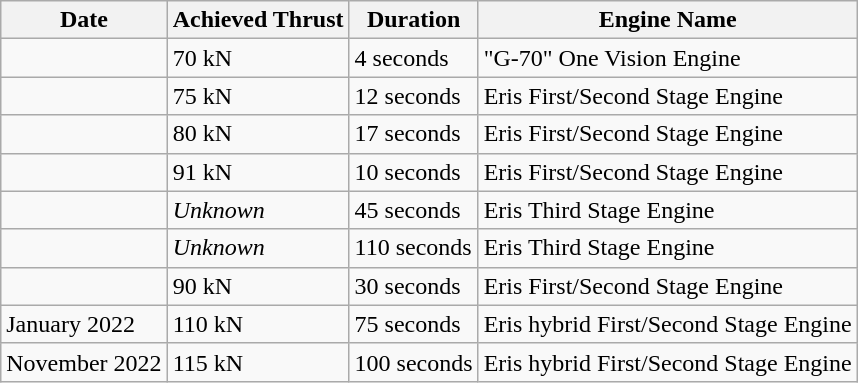<table class="wikitable">
<tr>
<th>Date</th>
<th>Achieved Thrust</th>
<th>Duration</th>
<th>Engine Name</th>
</tr>
<tr>
<td></td>
<td>70 kN</td>
<td>4 seconds</td>
<td>"G-70" One Vision Engine</td>
</tr>
<tr>
<td></td>
<td>75 kN</td>
<td>12 seconds</td>
<td>Eris First/Second Stage Engine</td>
</tr>
<tr>
<td></td>
<td>80 kN</td>
<td>17 seconds</td>
<td>Eris First/Second Stage Engine</td>
</tr>
<tr>
<td></td>
<td>91 kN</td>
<td>10 seconds</td>
<td>Eris First/Second Stage Engine</td>
</tr>
<tr>
<td></td>
<td><em>Unknown</em></td>
<td>45 seconds</td>
<td>Eris Third Stage Engine</td>
</tr>
<tr>
<td></td>
<td><em>Unknown</em></td>
<td>110 seconds</td>
<td>Eris Third Stage Engine</td>
</tr>
<tr>
<td></td>
<td>90 kN</td>
<td>30 seconds</td>
<td>Eris First/Second Stage Engine</td>
</tr>
<tr>
<td>January 2022</td>
<td>110 kN</td>
<td>75 seconds</td>
<td>Eris hybrid First/Second Stage Engine</td>
</tr>
<tr>
<td>November 2022</td>
<td>115 kN</td>
<td>100 seconds</td>
<td>Eris hybrid First/Second Stage Engine</td>
</tr>
</table>
